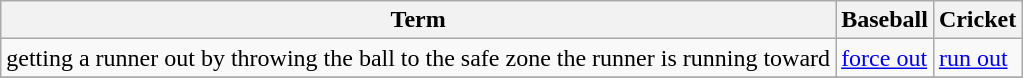<table class=wikitable>
<tr valign="top">
<th>Term</th>
<th>Baseball</th>
<th>Cricket</th>
</tr>
<tr valign="top">
<td>getting a runner out by throwing the ball to the safe zone the runner is running toward</td>
<td><a href='#'>force out</a></td>
<td><a href='#'>run out</a></td>
</tr>
<tr valign="top">
</tr>
</table>
